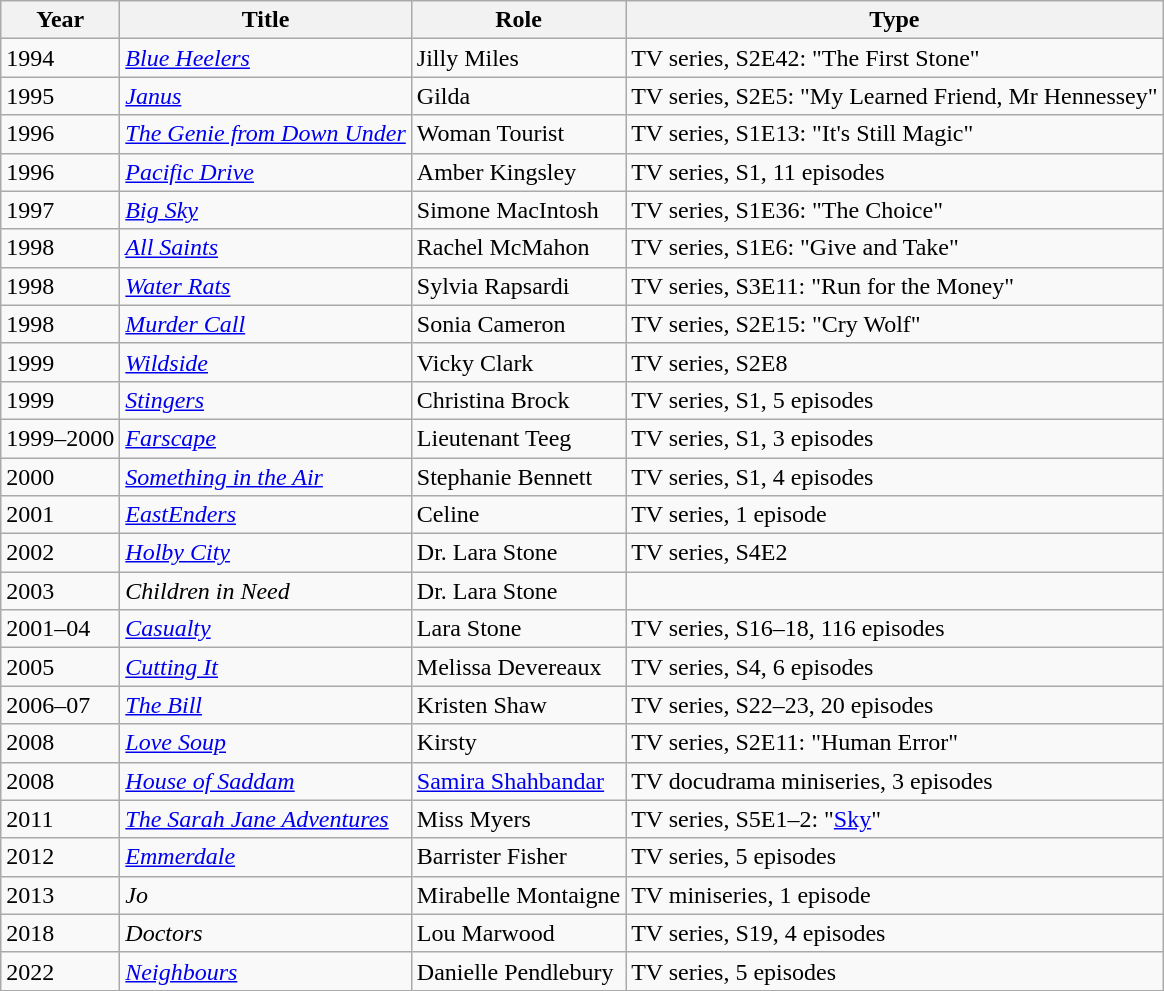<table class="wikitable">
<tr>
<th>Year</th>
<th>Title</th>
<th>Role</th>
<th>Type</th>
</tr>
<tr>
<td>1994</td>
<td><em><a href='#'>Blue Heelers</a></em></td>
<td>Jilly Miles</td>
<td>TV series, S2E42: "The First Stone"</td>
</tr>
<tr>
<td>1995</td>
<td><em><a href='#'>Janus</a></em></td>
<td>Gilda</td>
<td>TV series, S2E5: "My Learned Friend, Mr Hennessey"</td>
</tr>
<tr>
<td>1996</td>
<td><em><a href='#'>The Genie from Down Under</a></em></td>
<td>Woman Tourist</td>
<td>TV series, S1E13: "It's Still Magic"</td>
</tr>
<tr>
<td>1996</td>
<td><em><a href='#'>Pacific Drive</a></em></td>
<td>Amber Kingsley</td>
<td>TV series, S1, 11 episodes</td>
</tr>
<tr>
<td>1997</td>
<td><em><a href='#'>Big Sky</a></em></td>
<td>Simone MacIntosh</td>
<td>TV series, S1E36: "The Choice"</td>
</tr>
<tr>
<td>1998</td>
<td><em><a href='#'>All Saints</a></em></td>
<td>Rachel McMahon</td>
<td>TV series, S1E6: "Give and Take"</td>
</tr>
<tr>
<td>1998</td>
<td><em><a href='#'>Water Rats</a></em></td>
<td>Sylvia Rapsardi</td>
<td>TV series, S3E11: "Run for the Money"</td>
</tr>
<tr>
<td>1998</td>
<td><em><a href='#'>Murder Call</a></em></td>
<td>Sonia Cameron</td>
<td>TV series, S2E15: "Cry Wolf"</td>
</tr>
<tr>
<td>1999</td>
<td><em><a href='#'>Wildside</a></em></td>
<td>Vicky Clark</td>
<td>TV series, S2E8</td>
</tr>
<tr>
<td>1999</td>
<td><em><a href='#'>Stingers</a></em></td>
<td>Christina Brock</td>
<td>TV series, S1, 5 episodes</td>
</tr>
<tr>
<td>1999–2000</td>
<td><em><a href='#'>Farscape</a></em></td>
<td>Lieutenant Teeg</td>
<td>TV series, S1, 3 episodes</td>
</tr>
<tr>
<td>2000</td>
<td><em><a href='#'>Something in the Air</a></em></td>
<td>Stephanie Bennett</td>
<td>TV series, S1, 4 episodes</td>
</tr>
<tr>
<td>2001</td>
<td><em><a href='#'>EastEnders</a></em></td>
<td>Celine</td>
<td>TV series, 1 episode</td>
</tr>
<tr>
<td>2002</td>
<td><em><a href='#'>Holby City</a></em></td>
<td>Dr. Lara Stone</td>
<td>TV series, S4E2</td>
</tr>
<tr>
<td>2003</td>
<td><em>Children in Need</em></td>
<td>Dr. Lara Stone</td>
<td></td>
</tr>
<tr>
<td>2001–04</td>
<td><em><a href='#'>Casualty</a></em></td>
<td>Lara Stone</td>
<td>TV series, S16–18, 116 episodes</td>
</tr>
<tr>
<td>2005</td>
<td><em><a href='#'>Cutting It</a></em></td>
<td>Melissa Devereaux</td>
<td>TV series, S4, 6 episodes</td>
</tr>
<tr>
<td>2006–07</td>
<td><em><a href='#'>The Bill</a></em></td>
<td>Kristen Shaw</td>
<td>TV series, S22–23, 20 episodes</td>
</tr>
<tr>
<td>2008</td>
<td><em><a href='#'>Love Soup</a></em></td>
<td>Kirsty</td>
<td>TV series, S2E11: "Human Error"</td>
</tr>
<tr>
<td>2008</td>
<td><em><a href='#'>House of Saddam</a></em></td>
<td><a href='#'>Samira Shahbandar</a></td>
<td>TV docudrama miniseries, 3 episodes</td>
</tr>
<tr>
<td>2011</td>
<td><em><a href='#'>The Sarah Jane Adventures</a></em></td>
<td>Miss Myers</td>
<td>TV series, S5E1–2: "<a href='#'>Sky</a>"</td>
</tr>
<tr>
<td>2012</td>
<td><em><a href='#'>Emmerdale</a></em></td>
<td>Barrister Fisher</td>
<td>TV series, 5 episodes</td>
</tr>
<tr>
<td>2013</td>
<td><em>Jo</em></td>
<td>Mirabelle Montaigne</td>
<td>TV miniseries, 1 episode</td>
</tr>
<tr>
<td>2018</td>
<td><em>Doctors</em></td>
<td>Lou Marwood</td>
<td>TV series, S19, 4 episodes</td>
</tr>
<tr>
<td>2022</td>
<td><em><a href='#'>Neighbours</a></em></td>
<td>Danielle Pendlebury</td>
<td>TV series, 5 episodes</td>
</tr>
</table>
